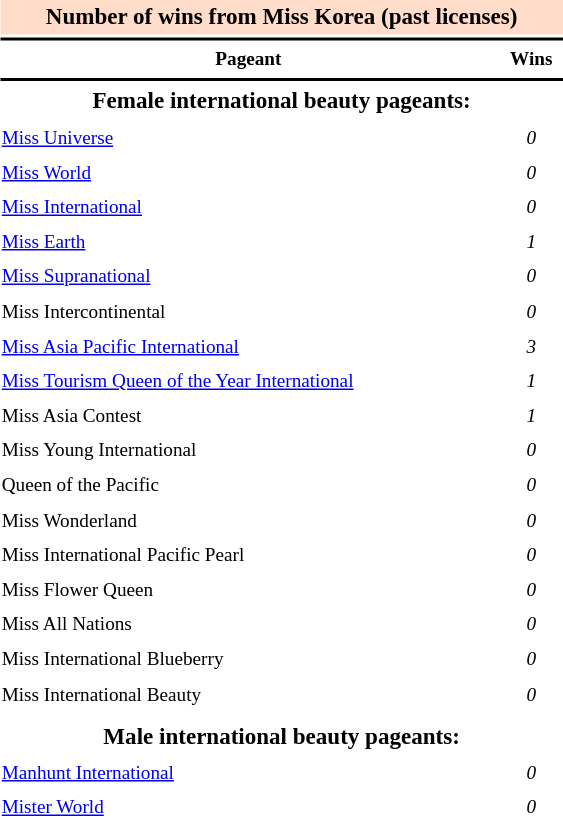<table class="toccolours" style="width: 30em; float:right; margin-left:1em; font-size:80%; line-height:1.5em; width:30%;">
<tr>
<th colspan="2" align="center" style="background:#FFDDCA;"><big>Number of wins from Miss Korea (past licenses)</big></th>
</tr>
<tr>
<td colspan="2" style="background:black"></td>
</tr>
<tr>
<th scope="col">Pageant</th>
<th scope="col">Wins</th>
</tr>
<tr>
<td colspan="2" style="background:black"></td>
</tr>
<tr>
<th colspan="2" align="center"><big>Female international beauty pageants:</big></th>
</tr>
<tr>
<td align="left"><a href='#'>Miss Universe</a></td>
<td align="center"><em>0</em></td>
</tr>
<tr>
<td align="left"><a href='#'>Miss World</a></td>
<td align="center"><em>0</em></td>
</tr>
<tr>
<td align="left"><a href='#'>Miss International</a></td>
<td align="center"><em>0</em></td>
</tr>
<tr>
<td align="left"><a href='#'>Miss Earth</a></td>
<td align="center"><em>1</em></td>
</tr>
<tr>
<td align="left"><a href='#'>Miss Supranational</a></td>
<td align="center"><em>0</em></td>
</tr>
<tr>
<td align="left">Miss Intercontinental</td>
<td align="center"><em>0</em></td>
</tr>
<tr>
<td align="left"><a href='#'>Miss Asia Pacific International</a></td>
<td align="center"><em>3</em></td>
</tr>
<tr>
<td align="left"><a href='#'>Miss Tourism Queen of the Year International</a></td>
<td align="center"><em>1</em></td>
</tr>
<tr>
<td align="left">Miss Asia Contest</td>
<td align="center"><em>1</em></td>
</tr>
<tr>
<td align="left">Miss Young International</td>
<td align="center"><em>0</em></td>
</tr>
<tr>
<td align="left">Queen of the Pacific</td>
<td align="center"><em>0</em></td>
</tr>
<tr>
<td align="left">Miss Wonderland</td>
<td align="center"><em>0</em></td>
</tr>
<tr>
<td align="left">Miss International Pacific Pearl</td>
<td align="center"><em>0</em></td>
</tr>
<tr>
<td align="left">Miss Flower Queen</td>
<td align="center"><em>0</em></td>
</tr>
<tr>
<td align="left">Miss All Nations</td>
<td align="center"><em>0</em></td>
</tr>
<tr>
<td align="left">Miss International Blueberry</td>
<td align="center"><em>0</em></td>
</tr>
<tr>
<td align="left">Miss International Beauty</td>
<td align="center"><em>0</em></td>
</tr>
<tr>
<td colspan=2></td>
</tr>
<tr>
<th colspan="2" align="center"><big>Male international beauty pageants:</big></th>
</tr>
<tr>
<td><a href='#'>Manhunt International</a></td>
<td align="center"><em>0</em></td>
</tr>
<tr>
<td><a href='#'>Mister World</a></td>
<td align="center"><em>0</em></td>
</tr>
</table>
